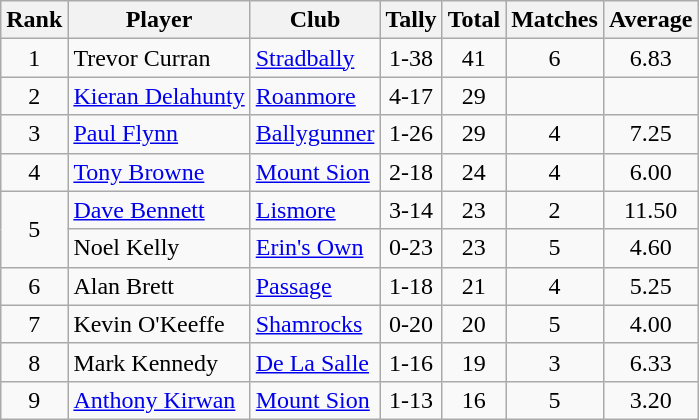<table class="wikitable">
<tr>
<th>Rank</th>
<th>Player</th>
<th>Club</th>
<th>Tally</th>
<th>Total</th>
<th>Matches</th>
<th>Average</th>
</tr>
<tr>
<td rowspan=1 align=center>1</td>
<td>Trevor Curran</td>
<td><a href='#'>Stradbally</a></td>
<td align=center>1-38</td>
<td align=center>41</td>
<td align=center>6</td>
<td align=center>6.83</td>
</tr>
<tr>
<td rowspan=1 align=center>2</td>
<td><a href='#'>Kieran Delahunty</a></td>
<td><a href='#'>Roanmore</a></td>
<td align=center>4-17</td>
<td align=center>29</td>
<td align=center></td>
<td align=center></td>
</tr>
<tr>
<td rowspan=1 align=center>3</td>
<td><a href='#'>Paul Flynn</a></td>
<td><a href='#'>Ballygunner</a></td>
<td align=center>1-26</td>
<td align=center>29</td>
<td align=center>4</td>
<td align=center>7.25</td>
</tr>
<tr>
<td rowspan=1 align=center>4</td>
<td><a href='#'>Tony Browne</a></td>
<td><a href='#'>Mount Sion</a></td>
<td align=center>2-18</td>
<td align=center>24</td>
<td align=center>4</td>
<td align=center>6.00</td>
</tr>
<tr>
<td rowspan=2 align=center>5</td>
<td><a href='#'>Dave Bennett</a></td>
<td><a href='#'>Lismore</a></td>
<td align=center>3-14</td>
<td align=center>23</td>
<td align=center>2</td>
<td align=center>11.50</td>
</tr>
<tr>
<td>Noel Kelly</td>
<td><a href='#'>Erin's Own</a></td>
<td align=center>0-23</td>
<td align=center>23</td>
<td align=center>5</td>
<td align=center>4.60</td>
</tr>
<tr>
<td rowspan=1 align=center>6</td>
<td>Alan Brett</td>
<td><a href='#'>Passage</a></td>
<td align=center>1-18</td>
<td align=center>21</td>
<td align=center>4</td>
<td align=center>5.25</td>
</tr>
<tr>
<td rowspan=1 align=center>7</td>
<td>Kevin O'Keeffe</td>
<td><a href='#'>Shamrocks</a></td>
<td align=center>0-20</td>
<td align=center>20</td>
<td align=center>5</td>
<td align=center>4.00</td>
</tr>
<tr>
<td rowspan=1 align=center>8</td>
<td>Mark Kennedy</td>
<td><a href='#'>De La Salle</a></td>
<td align=center>1-16</td>
<td align=center>19</td>
<td align=center>3</td>
<td align=center>6.33</td>
</tr>
<tr>
<td rowspan=1 align=center>9</td>
<td><a href='#'>Anthony Kirwan</a></td>
<td><a href='#'>Mount Sion</a></td>
<td align=center>1-13</td>
<td align=center>16</td>
<td align=center>5</td>
<td align=center>3.20</td>
</tr>
</table>
